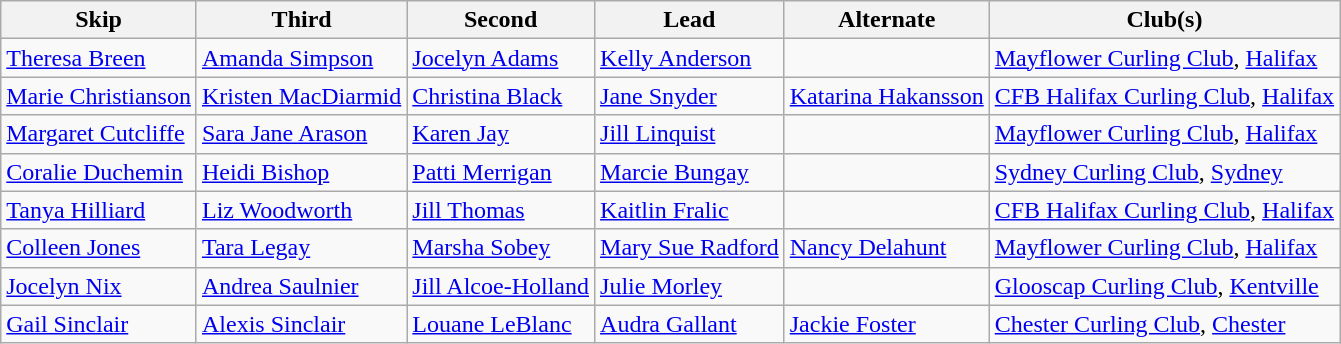<table class="wikitable">
<tr>
<th>Skip</th>
<th>Third</th>
<th>Second</th>
<th>Lead</th>
<th>Alternate</th>
<th>Club(s)</th>
</tr>
<tr>
<td><a href='#'>Theresa Breen</a></td>
<td><a href='#'>Amanda Simpson</a></td>
<td><a href='#'>Jocelyn Adams</a></td>
<td><a href='#'>Kelly Anderson</a></td>
<td></td>
<td><a href='#'>Mayflower Curling Club</a>, <a href='#'>Halifax</a></td>
</tr>
<tr>
<td><a href='#'>Marie Christianson</a></td>
<td><a href='#'>Kristen MacDiarmid</a></td>
<td><a href='#'>Christina Black</a></td>
<td><a href='#'>Jane Snyder</a></td>
<td><a href='#'>Katarina Hakansson</a></td>
<td><a href='#'>CFB Halifax Curling Club</a>, <a href='#'>Halifax</a></td>
</tr>
<tr>
<td><a href='#'>Margaret Cutcliffe</a></td>
<td><a href='#'>Sara Jane Arason</a></td>
<td><a href='#'>Karen Jay</a></td>
<td><a href='#'>Jill Linquist</a></td>
<td></td>
<td><a href='#'>Mayflower Curling Club</a>, <a href='#'>Halifax</a></td>
</tr>
<tr>
<td><a href='#'>Coralie Duchemin</a></td>
<td><a href='#'>Heidi Bishop</a></td>
<td><a href='#'>Patti Merrigan</a></td>
<td><a href='#'>Marcie Bungay</a></td>
<td></td>
<td><a href='#'>Sydney Curling Club</a>, <a href='#'>Sydney</a></td>
</tr>
<tr>
<td><a href='#'>Tanya Hilliard</a></td>
<td><a href='#'>Liz Woodworth</a></td>
<td><a href='#'>Jill Thomas</a></td>
<td><a href='#'>Kaitlin Fralic</a></td>
<td></td>
<td><a href='#'>CFB Halifax Curling Club</a>, <a href='#'>Halifax</a></td>
</tr>
<tr>
<td><a href='#'>Colleen Jones</a></td>
<td><a href='#'>Tara Legay</a></td>
<td><a href='#'>Marsha Sobey</a></td>
<td><a href='#'>Mary Sue Radford</a></td>
<td><a href='#'>Nancy Delahunt</a></td>
<td><a href='#'>Mayflower Curling Club</a>, <a href='#'>Halifax</a></td>
</tr>
<tr>
<td><a href='#'>Jocelyn Nix</a></td>
<td><a href='#'>Andrea Saulnier</a></td>
<td><a href='#'>Jill Alcoe-Holland</a></td>
<td><a href='#'>Julie Morley</a></td>
<td></td>
<td><a href='#'>Glooscap Curling Club</a>, <a href='#'>Kentville</a></td>
</tr>
<tr>
<td><a href='#'>Gail Sinclair</a></td>
<td><a href='#'>Alexis Sinclair</a></td>
<td><a href='#'>Louane LeBlanc</a></td>
<td><a href='#'>Audra Gallant</a></td>
<td><a href='#'>Jackie Foster</a></td>
<td><a href='#'>Chester Curling Club</a>, <a href='#'>Chester</a></td>
</tr>
</table>
